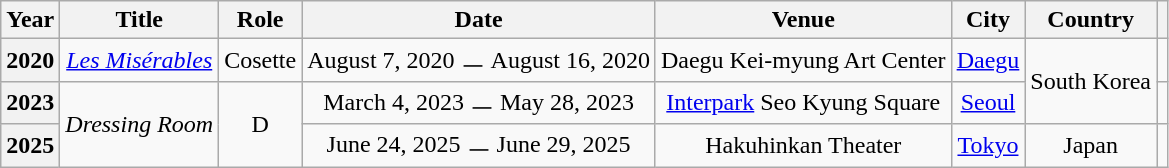<table class="wikitable plainrowheaders" style="text-align:center">
<tr>
<th scope="col">Year</th>
<th scope="col">Title</th>
<th scope="col">Role</th>
<th scope="col">Date</th>
<th scope="col">Venue</th>
<th scope="col">City</th>
<th scope="col">Country</th>
<th scope="col" class="unsortable"></th>
</tr>
<tr>
<th scope="row">2020</th>
<td><a href='#'><em>Les Misérables</em></a></td>
<td>Cosette</td>
<td>August 7, 2020 ㅡ August 16, 2020</td>
<td>Daegu Kei-myung Art Center</td>
<td><a href='#'>Daegu</a></td>
<td rowspan="2">South Korea</td>
<td></td>
</tr>
<tr>
<th scope="row">2023</th>
<td rowspan="2"><em>Dressing Room</em></td>
<td rowspan="2">D</td>
<td>March 4, 2023 ㅡ May 28, 2023</td>
<td><a href='#'>Interpark</a> Seo Kyung Square</td>
<td><a href='#'>Seoul</a></td>
<td></td>
</tr>
<tr>
<th scope="row">2025</th>
<td>June 24, 2025 ㅡ June 29, 2025</td>
<td>Hakuhinkan Theater</td>
<td><a href='#'>Tokyo</a></td>
<td>Japan</td>
<td></td>
</tr>
</table>
